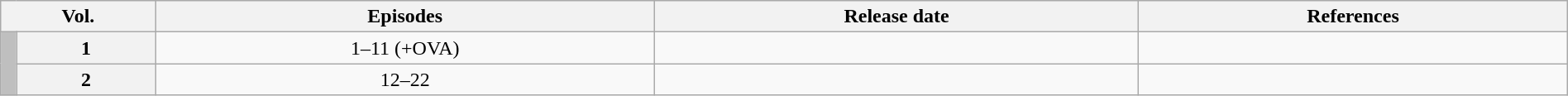<table class="wikitable" style="text-align: center; width: 100%;">
<tr>
<th colspan="2" scope=colgroup>Vol.</th>
<th scope=col>Episodes</th>
<th scope=col>Release date</th>
<th scope=col>References</th>
</tr>
<tr>
<td rowspan="2" width="1%" style="background: #bfbfbf;"></td>
<th scope=row>1</th>
<td>1–11 (+OVA)</td>
<td></td>
<td></td>
</tr>
<tr>
<th scope=row>2</th>
<td>12–22</td>
<td></td>
<td></td>
</tr>
</table>
